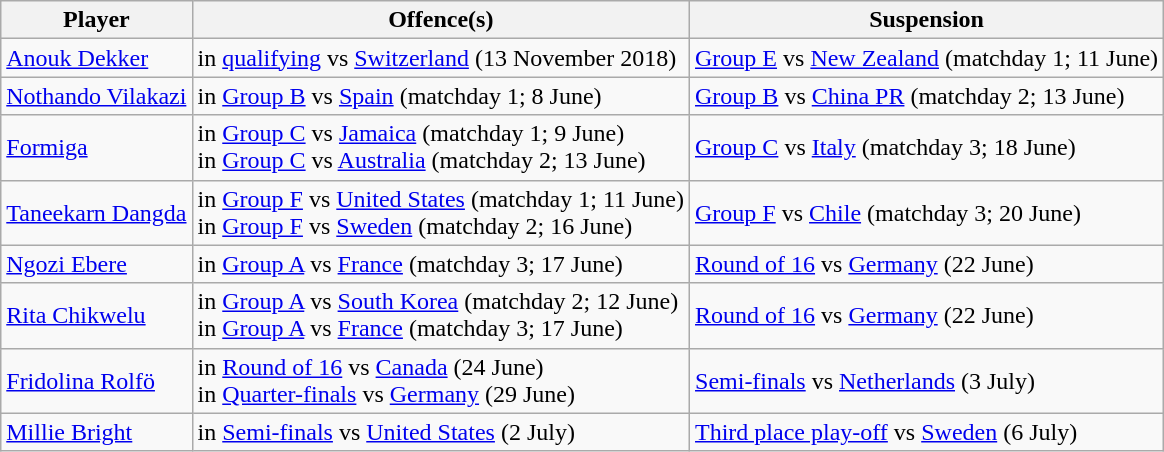<table class="wikitable sortable plainrowheaders">
<tr>
<th>Player</th>
<th>Offence(s)</th>
<th>Suspension</th>
</tr>
<tr>
<td> <a href='#'>Anouk Dekker</a></td>
<td> in <a href='#'>qualifying</a> vs <a href='#'>Switzerland</a> (13 November 2018)</td>
<td><a href='#'>Group E</a> vs <a href='#'>New Zealand</a> (matchday 1; 11 June)</td>
</tr>
<tr>
<td> <a href='#'>Nothando Vilakazi</a></td>
<td> in <a href='#'>Group B</a> vs <a href='#'>Spain</a> (matchday 1; 8 June)</td>
<td><a href='#'>Group B</a> vs <a href='#'>China PR</a> (matchday 2; 13 June)</td>
</tr>
<tr>
<td> <a href='#'>Formiga</a></td>
<td> in <a href='#'>Group C</a> vs <a href='#'>Jamaica</a> (matchday 1; 9 June)<br> in <a href='#'>Group C</a> vs <a href='#'>Australia</a> (matchday 2; 13 June)</td>
<td><a href='#'>Group C</a> vs <a href='#'>Italy</a> (matchday 3; 18 June)</td>
</tr>
<tr>
<td> <a href='#'>Taneekarn Dangda</a></td>
<td> in <a href='#'>Group F</a> vs <a href='#'>United States</a> (matchday 1; 11 June)<br> in <a href='#'>Group F</a> vs <a href='#'>Sweden</a> (matchday 2; 16 June)</td>
<td><a href='#'>Group F</a> vs <a href='#'>Chile</a> (matchday 3; 20 June)</td>
</tr>
<tr>
<td> <a href='#'>Ngozi Ebere</a></td>
<td> in <a href='#'>Group A</a> vs <a href='#'>France</a> (matchday 3; 17 June)</td>
<td><a href='#'>Round of 16</a> vs <a href='#'>Germany</a> (22 June)</td>
</tr>
<tr>
<td> <a href='#'>Rita Chikwelu</a></td>
<td> in <a href='#'>Group A</a> vs <a href='#'>South Korea</a> (matchday 2; 12 June)<br> in <a href='#'>Group A</a> vs <a href='#'>France</a> (matchday 3; 17 June)</td>
<td><a href='#'>Round of 16</a> vs <a href='#'>Germany</a> (22 June)</td>
</tr>
<tr>
<td> <a href='#'>Fridolina Rolfö</a></td>
<td> in <a href='#'>Round of 16</a> vs <a href='#'>Canada</a> (24 June)<br> in <a href='#'>Quarter-finals</a> vs <a href='#'>Germany</a> (29 June)</td>
<td><a href='#'>Semi-finals</a> vs <a href='#'>Netherlands</a> (3 July)</td>
</tr>
<tr>
<td> <a href='#'>Millie Bright</a></td>
<td> in <a href='#'>Semi-finals</a> vs <a href='#'>United States</a> (2 July)</td>
<td><a href='#'>Third place play-off</a> vs <a href='#'>Sweden</a> (6 July)</td>
</tr>
</table>
